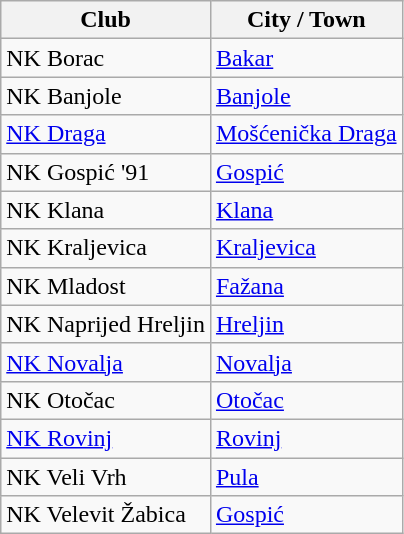<table class="wikitable sortable">
<tr>
<th>Club</th>
<th>City / Town</th>
</tr>
<tr>
<td>NK Borac</td>
<td><a href='#'>Bakar</a></td>
</tr>
<tr>
<td>NK Banjole</td>
<td><a href='#'>Banjole</a></td>
</tr>
<tr>
<td><a href='#'>NK Draga</a></td>
<td><a href='#'>Mošćenička Draga</a></td>
</tr>
<tr>
<td>NK Gospić '91</td>
<td><a href='#'>Gospić</a></td>
</tr>
<tr>
<td>NK Klana</td>
<td><a href='#'>Klana</a></td>
</tr>
<tr>
<td>NK Kraljevica</td>
<td><a href='#'>Kraljevica</a></td>
</tr>
<tr>
<td>NK Mladost</td>
<td><a href='#'>Fažana</a></td>
</tr>
<tr>
<td>NK Naprijed Hreljin</td>
<td><a href='#'>Hreljin</a></td>
</tr>
<tr>
<td><a href='#'>NK Novalja</a></td>
<td><a href='#'>Novalja</a></td>
</tr>
<tr>
<td>NK Otočac</td>
<td><a href='#'>Otočac</a></td>
</tr>
<tr>
<td><a href='#'>NK Rovinj</a></td>
<td><a href='#'>Rovinj</a></td>
</tr>
<tr>
<td>NK Veli Vrh</td>
<td><a href='#'>Pula</a></td>
</tr>
<tr>
<td>NK Velevit Žabica</td>
<td><a href='#'>Gospić</a></td>
</tr>
</table>
